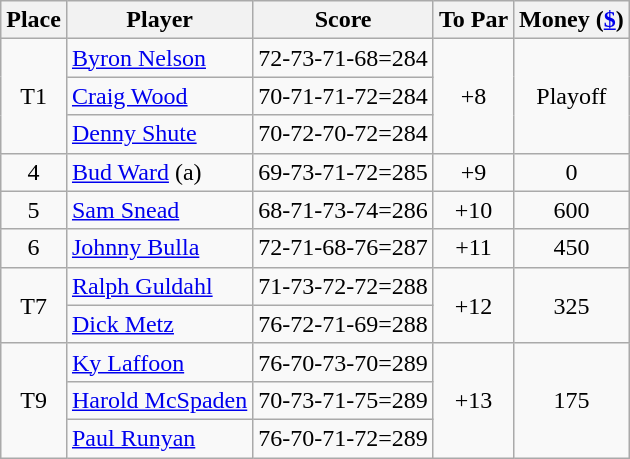<table class=wikitable>
<tr>
<th>Place</th>
<th>Player</th>
<th>Score</th>
<th>To Par</th>
<th>Money (<a href='#'>$</a>)</th>
</tr>
<tr>
<td rowspan=3 align=center>T1</td>
<td> <a href='#'>Byron Nelson</a></td>
<td>72-73-71-68=284</td>
<td rowspan=3 align=center>+8</td>
<td rowspan=3 align=center>Playoff</td>
</tr>
<tr>
<td> <a href='#'>Craig Wood</a></td>
<td>70-71-71-72=284</td>
</tr>
<tr>
<td> <a href='#'>Denny Shute</a></td>
<td>70-72-70-72=284</td>
</tr>
<tr>
<td align=center>4</td>
<td> <a href='#'>Bud Ward</a> (a)</td>
<td>69-73-71-72=285</td>
<td align=center>+9</td>
<td align=center>0</td>
</tr>
<tr>
<td align=center>5</td>
<td> <a href='#'>Sam Snead</a></td>
<td>68-71-73-74=286</td>
<td align=center>+10</td>
<td align=center>600</td>
</tr>
<tr>
<td align=center>6</td>
<td> <a href='#'>Johnny Bulla</a></td>
<td>72-71-68-76=287</td>
<td align=center>+11</td>
<td align=center>450</td>
</tr>
<tr>
<td rowspan=2 align=center>T7</td>
<td> <a href='#'>Ralph Guldahl</a></td>
<td>71-73-72-72=288</td>
<td rowspan=2 align=center>+12</td>
<td rowspan=2 align=center>325</td>
</tr>
<tr>
<td> <a href='#'>Dick Metz</a></td>
<td>76-72-71-69=288</td>
</tr>
<tr>
<td rowspan=3 align=center>T9</td>
<td> <a href='#'>Ky Laffoon</a></td>
<td>76-70-73-70=289</td>
<td rowspan=3 align=center>+13</td>
<td rowspan=3 align=center>175</td>
</tr>
<tr>
<td> <a href='#'>Harold McSpaden</a></td>
<td>70-73-71-75=289</td>
</tr>
<tr>
<td> <a href='#'>Paul Runyan</a></td>
<td>76-70-71-72=289</td>
</tr>
</table>
